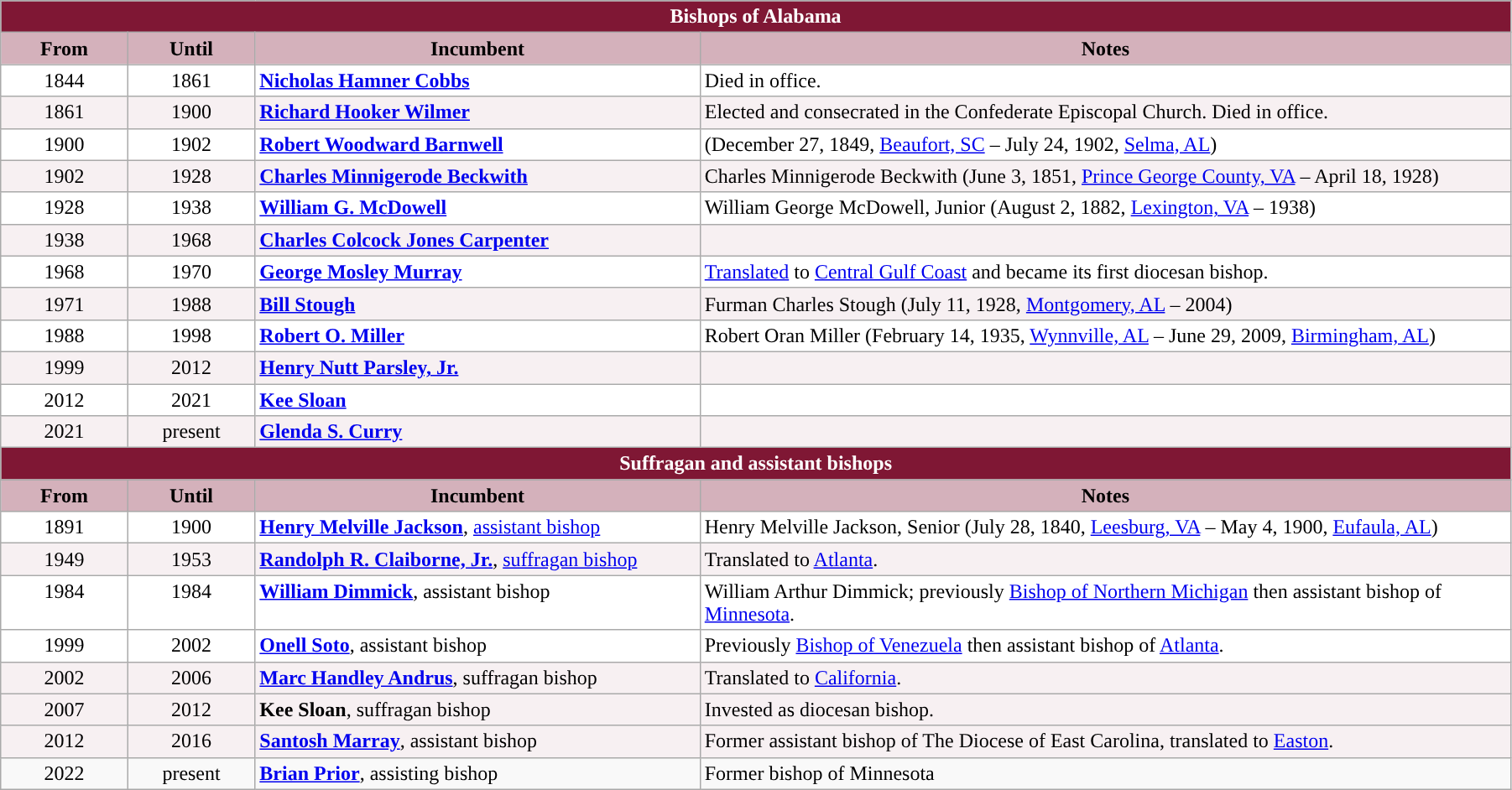<table class="wikitable" style="width: 95%;">
<tr>
<th colspan="4" style="background-color: #7F1734; color: white;">Bishops of Alabama</th>
</tr>
<tr>
<th style="background-color: #D4B1BB; width: 8%;">From</th>
<th style="background-color: #D4B1BB; width: 8%;">Until</th>
<th style="background-color: #D4B1BB; width: 28%;">Incumbent</th>
<th style="background-color: #D4B1BB; width: 51%;">Notes</th>
</tr>
<tr valign="top" style="background-color: white;">
<td style="text-align: center;">1844</td>
<td style="text-align: center;">1861</td>
<td><strong><a href='#'>Nicholas Hamner Cobbs</a></strong></td>
<td>Died in office.</td>
</tr>
<tr valign="top" style="background-color: #F7F0F2;">
<td style="text-align: center;">1861</td>
<td style="text-align: center;">1900</td>
<td><strong><a href='#'>Richard Hooker Wilmer</a></strong></td>
<td>Elected and consecrated in the Confederate Episcopal Church. Died in office.</td>
</tr>
<tr valign="top" style="background-color: white;">
<td style="text-align: center;">1900</td>
<td style="text-align: center;">1902</td>
<td><strong><a href='#'>Robert Woodward Barnwell</a></strong></td>
<td>(December 27, 1849, <a href='#'>Beaufort, SC</a> – July 24, 1902, <a href='#'>Selma, AL</a>)</td>
</tr>
<tr valign="top" style="background-color: #F7F0F2;">
<td style="text-align: center;">1902</td>
<td style="text-align: center;">1928</td>
<td><strong><a href='#'>Charles Minnigerode Beckwith</a></strong></td>
<td>Charles Minnigerode Beckwith (June 3, 1851, <a href='#'>Prince George County, VA</a> – April 18, 1928)</td>
</tr>
<tr valign="top" style="background-color: white;">
<td style="text-align: center;">1928</td>
<td style="text-align: center;">1938</td>
<td><strong><a href='#'>William G. McDowell</a></strong></td>
<td>William George McDowell, Junior (August 2, 1882, <a href='#'>Lexington, VA</a> – 1938)</td>
</tr>
<tr valign="top" style="background-color: #F7F0F2;">
<td style="text-align: center;">1938</td>
<td style="text-align: center;">1968</td>
<td><strong><a href='#'>Charles Colcock Jones Carpenter</a></strong></td>
<td></td>
</tr>
<tr valign="top" style="background-color: white;">
<td style="text-align: center;">1968</td>
<td style="text-align: center;">1970</td>
<td><strong><a href='#'>George Mosley Murray</a></strong></td>
<td><a href='#'>Translated</a> to <a href='#'>Central Gulf Coast</a> and became its first diocesan bishop.</td>
</tr>
<tr valign="top" style="background-color: #F7F0F2;">
<td style="text-align: center;">1971</td>
<td style="text-align: center;">1988</td>
<td><strong><a href='#'>Bill Stough</a></strong></td>
<td>Furman Charles Stough (July 11, 1928, <a href='#'>Montgomery, AL</a> – 2004)</td>
</tr>
<tr valign="top" style="background-color: white;">
<td style="text-align: center;">1988</td>
<td style="text-align: center;">1998</td>
<td><strong><a href='#'>Robert O. Miller</a></strong></td>
<td>Robert Oran Miller (February 14, 1935, <a href='#'>Wynnville, AL</a> – June 29, 2009, <a href='#'>Birmingham, AL</a>)</td>
</tr>
<tr valign="top" style="background-color: #F7F0F2;">
<td style="text-align: center;">1999</td>
<td style="text-align: center;">2012</td>
<td><strong><a href='#'>Henry Nutt Parsley, Jr.</a></strong></td>
<td></td>
</tr>
<tr valign="top" style="background-color: white;">
<td style="text-align: center;">2012</td>
<td style="text-align: center;">2021</td>
<td><strong><a href='#'>Kee Sloan</a></strong></td>
<td></td>
</tr>
<tr valign="top" style="background-color: #F7F0F2;">
<td style="text-align: center;">2021</td>
<td style="text-align: center;">present</td>
<td><strong><a href='#'>Glenda S. Curry</a></strong></td>
<td></td>
</tr>
<tr>
<th colspan="4" style="background-color: #7F1734; color: white;">Suffragan and assistant bishops</th>
</tr>
<tr>
<th style="background-color: #D4B1BB;">From</th>
<th style="background-color: #D4B1BB;">Until</th>
<th style="background-color: #D4B1BB;">Incumbent</th>
<th style="background-color: #D4B1BB;">Notes</th>
</tr>
<tr valign="top" style="background-color: white;">
<td style="text-align: center;">1891</td>
<td style="text-align: center;">1900</td>
<td><strong><a href='#'>Henry Melville Jackson</a></strong>, <a href='#'>assistant bishop</a></td>
<td>Henry Melville Jackson, Senior (July 28, 1840, <a href='#'>Leesburg, VA</a> – May 4, 1900, <a href='#'>Eufaula, AL</a>)</td>
</tr>
<tr valign="top" style="background-color: #F7F0F2;">
<td style="text-align: center;">1949</td>
<td style="text-align: center;">1953</td>
<td><strong><a href='#'>Randolph R. Claiborne, Jr.</a></strong>, <a href='#'>suffragan bishop</a></td>
<td>Translated to <a href='#'>Atlanta</a>.</td>
</tr>
<tr valign="top" style="background-color: white;">
<td style="text-align: center;">1984</td>
<td style="text-align: center;">1984</td>
<td><strong><a href='#'>William Dimmick</a></strong>, assistant bishop</td>
<td>William Arthur Dimmick; previously <a href='#'>Bishop of Northern Michigan</a> then assistant bishop of <a href='#'>Minnesota</a>.</td>
</tr>
<tr valign="top" style="background-color: white;">
<td style="text-align: center;">1999</td>
<td style="text-align: center;">2002</td>
<td><strong><a href='#'>Onell Soto</a></strong>, assistant bishop</td>
<td>Previously <a href='#'>Bishop of Venezuela</a> then assistant bishop of <a href='#'>Atlanta</a>.</td>
</tr>
<tr valign="top" style="background-color: #F7F0F2;">
<td style="text-align: center;">2002</td>
<td style="text-align: center;">2006</td>
<td><strong><a href='#'>Marc Handley Andrus</a></strong>, suffragan bishop</td>
<td>Translated to <a href='#'>California</a>.</td>
</tr>
<tr valign="top" style="background-color: #F7F0F2;">
<td style="text-align: center;">2007</td>
<td style="text-align: center;">2012</td>
<td><strong>Kee Sloan</strong>, suffragan bishop</td>
<td>Invested as diocesan bishop.</td>
</tr>
<tr valign="top" style="background-color: #F7F0F2;">
<td style="text-align: center;">2012</td>
<td style="text-align: center;">2016</td>
<td><strong><a href='#'>Santosh Marray</a></strong>, assistant bishop</td>
<td>Former assistant bishop of The Diocese of East Carolina, translated to <a href='#'>Easton</a>.</td>
</tr>
<tr>
<td style="text-align: center;">2022</td>
<td style="text-align: center;">present</td>
<td><strong><a href='#'>Brian Prior</a></strong>, assisting bishop</td>
<td>Former bishop of Minnesota</td>
</tr>
</table>
